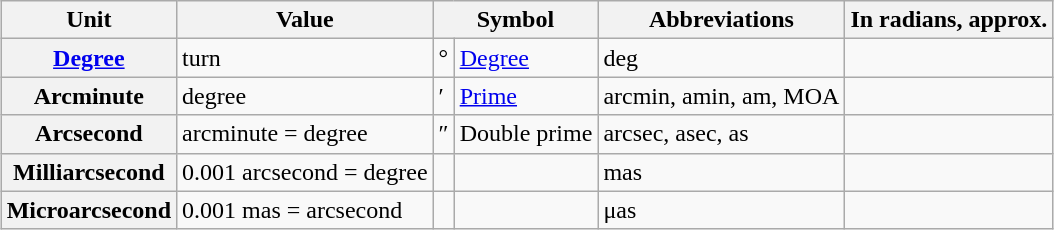<table class="wikitable" style="margin:0 auto;">
<tr>
<th>Unit</th>
<th>Value</th>
<th colspan=2>Symbol</th>
<th>Abbreviations</th>
<th>In radians, approx.</th>
</tr>
<tr>
<th scope="row"><a href='#'>Degree</a></th>
<td> turn</td>
<td>°</td>
<td><a href='#'>Degree</a></td>
<td>deg</td>
<td align="right"></td>
</tr>
<tr>
<th scope="row">Arcminute</th>
<td> degree</td>
<td>′</td>
<td><a href='#'>Prime</a></td>
<td>arcmin, amin, am, MOA</td>
<td align="right"></td>
</tr>
<tr>
<th scope="row">Arcsecond</th>
<td> arcminute =  degree</td>
<td>″</td>
<td>Double prime</td>
<td>arcsec, asec, as</td>
<td align="right"></td>
</tr>
<tr>
<th scope="row">Milliarcsecond</th>
<td>0.001 arcsecond =  degree</td>
<td></td>
<td></td>
<td>mas</td>
<td align="right"></td>
</tr>
<tr>
<th scope="row">Microarcsecond</th>
<td>0.001 mas =  arcsecond</td>
<td></td>
<td></td>
<td>μas</td>
<td align="right"></td>
</tr>
</table>
